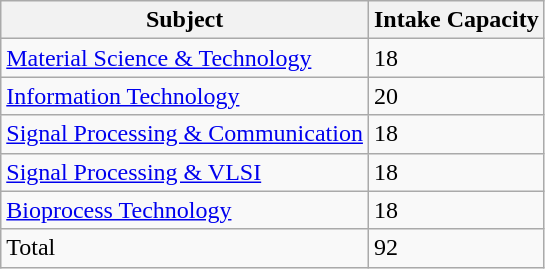<table class="wikitable">
<tr>
<th>Subject</th>
<th>Intake Capacity</th>
</tr>
<tr>
<td><a href='#'>Material Science & Technology</a></td>
<td>18</td>
</tr>
<tr>
<td><a href='#'>Information Technology</a></td>
<td>20</td>
</tr>
<tr>
<td><a href='#'>Signal Processing & Communication</a></td>
<td>18</td>
</tr>
<tr>
<td><a href='#'>Signal Processing & VLSI</a></td>
<td>18</td>
</tr>
<tr>
<td><a href='#'>Bioprocess Technology</a></td>
<td>18</td>
</tr>
<tr>
<td>Total</td>
<td>92</td>
</tr>
</table>
